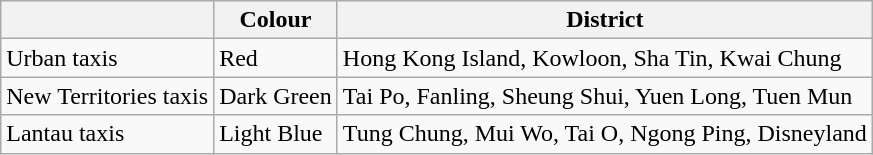<table class="wikitable">
<tr>
<th></th>
<th>Colour</th>
<th>District</th>
</tr>
<tr>
<td>Urban taxis</td>
<td>Red</td>
<td>Hong Kong Island, Kowloon, Sha Tin, Kwai Chung</td>
</tr>
<tr>
<td>New Territories taxis</td>
<td>Dark Green</td>
<td>Tai Po, Fanling, Sheung Shui, Yuen Long, Tuen Mun</td>
</tr>
<tr>
<td>Lantau taxis</td>
<td>Light Blue</td>
<td>Tung Chung, Mui Wo, Tai O, Ngong Ping, Disneyland</td>
</tr>
</table>
